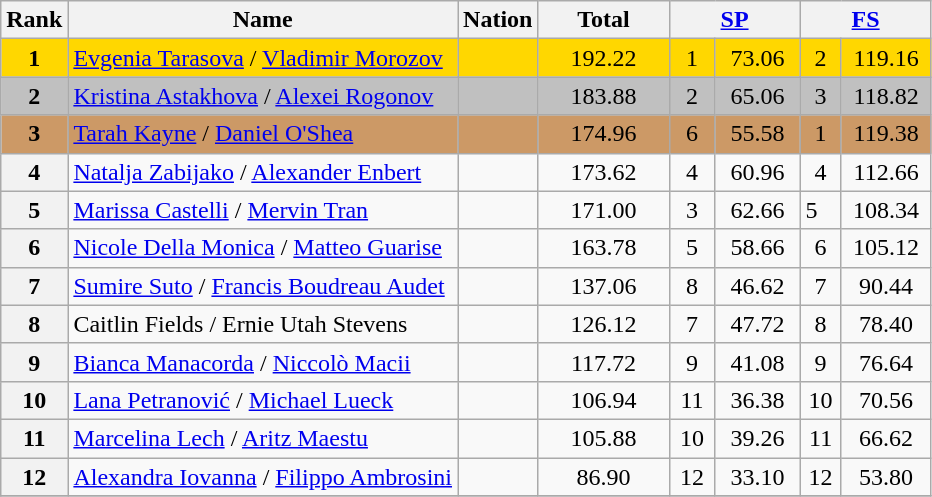<table class="wikitable sortable">
<tr>
<th>Rank</th>
<th>Name</th>
<th>Nation</th>
<th width="80px">Total</th>
<th colspan="2" width="80px"><a href='#'>SP</a></th>
<th colspan="2" width="80px"><a href='#'>FS</a></th>
</tr>
<tr bgcolor="gold">
<td align="center"><strong>1</strong></td>
<td><a href='#'>Evgenia Tarasova</a> / <a href='#'>Vladimir Morozov</a></td>
<td></td>
<td align="center">192.22</td>
<td align="center">1</td>
<td align="center">73.06</td>
<td align="center">2</td>
<td align="center">119.16</td>
</tr>
<tr bgcolor="silver">
<td align="center"><strong>2</strong></td>
<td><a href='#'>Kristina Astakhova</a> / <a href='#'>Alexei Rogonov</a></td>
<td></td>
<td align="center">183.88</td>
<td align="center">2</td>
<td align="center">65.06</td>
<td align="center">3</td>
<td align="center">118.82</td>
</tr>
<tr bgcolor="cc9966">
<td align="center"><strong>3</strong></td>
<td><a href='#'>Tarah Kayne</a> / <a href='#'>Daniel O'Shea</a></td>
<td></td>
<td align="center">174.96</td>
<td align="center">6</td>
<td align="center">55.58</td>
<td align="center">1</td>
<td align="center">119.38</td>
</tr>
<tr>
<th>4</th>
<td><a href='#'>Natalja Zabijako</a> / <a href='#'>Alexander Enbert</a></td>
<td></td>
<td align="center">173.62</td>
<td align="center">4</td>
<td align="center">60.96</td>
<td align="center">4</td>
<td align="center">112.66</td>
</tr>
<tr>
<th>5</th>
<td><a href='#'>Marissa Castelli</a> / <a href='#'>Mervin Tran</a></td>
<td></td>
<td align="center">171.00</td>
<td align="center">3</td>
<td align="center">62.66</td>
<td align="">5</td>
<td align="center">108.34</td>
</tr>
<tr>
<th>6</th>
<td><a href='#'>Nicole Della Monica</a> / <a href='#'>Matteo Guarise</a></td>
<td></td>
<td align="center">163.78</td>
<td align="center">5</td>
<td align="center">58.66</td>
<td align="center">6</td>
<td align="center">105.12</td>
</tr>
<tr>
<th>7</th>
<td><a href='#'>Sumire Suto</a> / <a href='#'>Francis Boudreau Audet</a></td>
<td></td>
<td align="center">137.06</td>
<td align="center">8</td>
<td align="center">46.62</td>
<td align="center">7</td>
<td align="center">90.44</td>
</tr>
<tr>
<th>8</th>
<td>Caitlin Fields / Ernie Utah Stevens</td>
<td></td>
<td align="center">126.12</td>
<td align="center">7</td>
<td align="center">47.72</td>
<td align="center">8</td>
<td align="center">78.40</td>
</tr>
<tr>
<th>9</th>
<td><a href='#'>Bianca Manacorda</a> / <a href='#'>Niccolò Macii</a></td>
<td></td>
<td align="center">117.72</td>
<td align="center">9</td>
<td align="center">41.08</td>
<td align="center">9</td>
<td align="center">76.64</td>
</tr>
<tr>
<th>10</th>
<td><a href='#'>Lana Petranović</a> / <a href='#'>Michael Lueck</a></td>
<td></td>
<td align="center">106.94</td>
<td align="center">11</td>
<td align="center">36.38</td>
<td align="center">10</td>
<td align="center">70.56</td>
</tr>
<tr>
<th>11</th>
<td><a href='#'>Marcelina Lech</a> / <a href='#'>Aritz Maestu</a></td>
<td></td>
<td align="center">105.88</td>
<td align="center">10</td>
<td align="center">39.26</td>
<td align="center">11</td>
<td align="center">66.62</td>
</tr>
<tr>
<th>12</th>
<td><a href='#'>Alexandra Iovanna</a> / <a href='#'>Filippo Ambrosini</a></td>
<td></td>
<td align="center">86.90</td>
<td align="center">12</td>
<td align="center">33.10</td>
<td align="center">12</td>
<td align="center">53.80</td>
</tr>
<tr>
</tr>
</table>
